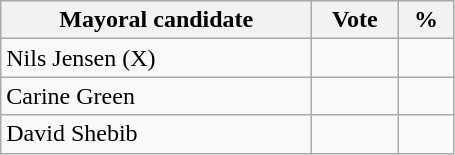<table class="wikitable">
<tr>
<th bgcolor="#DDDDFF" width="200px">Mayoral candidate</th>
<th bgcolor="#DDDDFF" width="50px">Vote</th>
<th bgcolor="#DDDDFF" width="30px">%</th>
</tr>
<tr>
<td>Nils Jensen (X)</td>
<td></td>
<td></td>
</tr>
<tr>
<td>Carine Green</td>
<td></td>
<td></td>
</tr>
<tr>
<td>David Shebib</td>
<td></td>
<td></td>
</tr>
</table>
